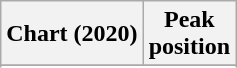<table class="wikitable sortable plainrowheaders" style="text-align:center">
<tr>
<th scope="col">Chart (2020)</th>
<th scope="col">Peak<br>position</th>
</tr>
<tr>
</tr>
<tr>
</tr>
<tr>
</tr>
<tr>
</tr>
<tr>
</tr>
</table>
